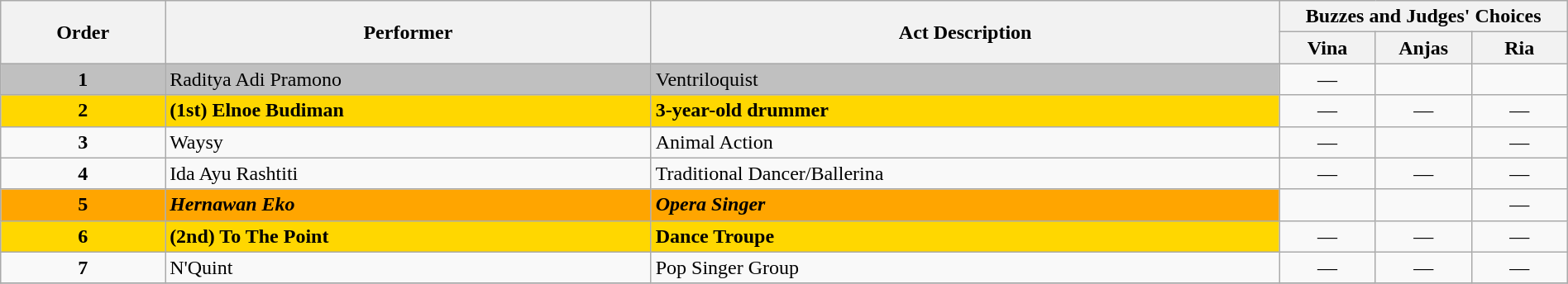<table class="wikitable" style="width:100%;">
<tr>
<th rowspan=2>Order</th>
<th rowspan=2>Performer</th>
<th rowspan=2>Act Description</th>
<th colspan=3>Buzzes and Judges' Choices</th>
</tr>
<tr>
<th width="70">Vina</th>
<th width="70">Anjas</th>
<th width="70">Ria</th>
</tr>
<tr>
<td style="background:silver;" align="center"><strong>1</strong></td>
<td style="background:silver;">Raditya Adi Pramono</td>
<td style="background:silver;">Ventriloquist</td>
<td align="center">—</td>
<td style="text-align:center;"></td>
<td style="text-align:center;"></td>
</tr>
<tr>
<td style="background:gold;" align="center"><strong>2</strong></td>
<td style="background:gold;"><strong>(1st) Elnoe Budiman</strong></td>
<td style="background:gold;"><strong>3-year-old drummer</strong></td>
<td align="center">—</td>
<td align="center">—</td>
<td align="center">—</td>
</tr>
<tr>
<td align="center"><strong>3</strong></td>
<td>Waysy</td>
<td>Animal Action</td>
<td align="center">—</td>
<td style="text-align:center;"></td>
<td align="center">—</td>
</tr>
<tr>
<td align="center"><strong>4</strong></td>
<td>Ida Ayu Rashtiti</td>
<td>Traditional Dancer/Ballerina</td>
<td align="center">—</td>
<td align="center">—</td>
<td align="center">—</td>
</tr>
<tr>
<td style="background:orange;" align="center"><strong>5</strong></td>
<td style="background:orange;"><strong><em>Hernawan Eko</em></strong></td>
<td style="background:orange;"><strong><em>Opera Singer</em></strong></td>
<td style="text-align:center;"></td>
<td style="text-align:center;"></td>
<td align="center">—</td>
</tr>
<tr>
<td style="background:gold;" align="center"><strong>6</strong></td>
<td style="background:gold;"><strong>(2nd) To The Point</strong></td>
<td style="background:gold;"><strong>Dance Troupe</strong></td>
<td align="center">—</td>
<td align="center">—</td>
<td align="center">—</td>
</tr>
<tr>
<td align="center"><strong>7</strong></td>
<td>N'Quint</td>
<td>Pop Singer Group</td>
<td align="center">—</td>
<td align="center">—</td>
<td align="center">—</td>
</tr>
<tr>
</tr>
</table>
